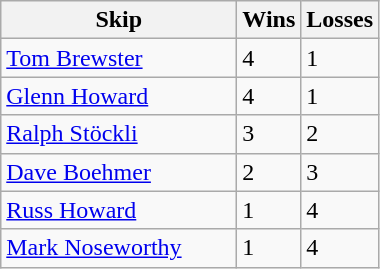<table class="wikitable">
<tr>
<th width="150">Skip</th>
<th>Wins</th>
<th>Losses</th>
</tr>
<tr>
<td> <a href='#'>Tom Brewster</a></td>
<td>4</td>
<td>1</td>
</tr>
<tr>
<td> <a href='#'>Glenn Howard</a></td>
<td>4</td>
<td>1</td>
</tr>
<tr>
<td> <a href='#'>Ralph Stöckli</a></td>
<td>3</td>
<td>2</td>
</tr>
<tr>
<td> <a href='#'>Dave Boehmer</a></td>
<td>2</td>
<td>3</td>
</tr>
<tr>
<td> <a href='#'>Russ Howard</a></td>
<td>1</td>
<td>4</td>
</tr>
<tr>
<td> <a href='#'>Mark Noseworthy</a></td>
<td>1</td>
<td>4</td>
</tr>
</table>
